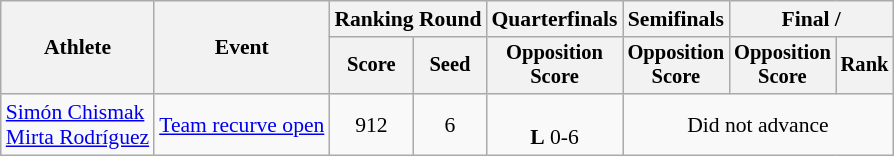<table class=wikitable style=font-size:90%;text-align:center>
<tr>
<th rowspan=2>Athlete</th>
<th rowspan=2>Event</th>
<th colspan=2>Ranking Round</th>
<th>Quarterfinals</th>
<th>Semifinals</th>
<th colspan=2>Final / </th>
</tr>
<tr style=font-size:95%>
<th>Score</th>
<th>Seed</th>
<th>Opposition<br>Score</th>
<th>Opposition<br>Score</th>
<th>Opposition<br>Score</th>
<th>Rank</th>
</tr>
<tr>
<td align="left"><a href='#'>Simón Chismak</a><br><a href='#'>Mirta Rodríguez</a></td>
<td align="left"><a href='#'>Team recurve open</a></td>
<td>912</td>
<td>6</td>
<td><br><strong>L</strong> 0-6</td>
<td colspan=3>Did not advance</td>
</tr>
</table>
